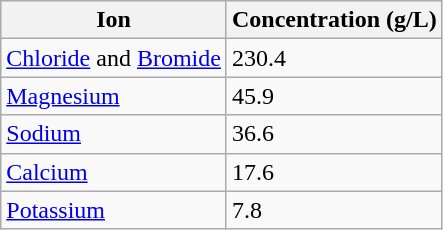<table class="wikitable sortable">
<tr>
<th>Ion</th>
<th>Concentration (g/L)</th>
</tr>
<tr>
<td><a href='#'>Chloride</a> and <a href='#'>Bromide</a></td>
<td>230.4</td>
</tr>
<tr>
<td><a href='#'>Magnesium</a></td>
<td>45.9</td>
</tr>
<tr>
<td><a href='#'>Sodium</a></td>
<td>36.6</td>
</tr>
<tr>
<td><a href='#'>Calcium</a></td>
<td>17.6</td>
</tr>
<tr>
<td><a href='#'>Potassium</a></td>
<td>7.8</td>
</tr>
</table>
